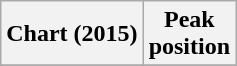<table class="wikitable sortable plainrowheaders">
<tr>
<th>Chart (2015)</th>
<th>Peak<br>position</th>
</tr>
<tr>
</tr>
</table>
